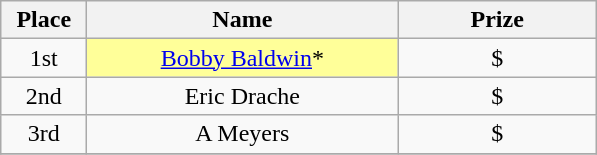<table class="wikitable">
<tr>
<th width="50">Place</th>
<th width="200">Name</th>
<th width="125">Prize</th>
</tr>
<tr>
<td align = "center">1st</td>
<td align = "center" bgcolor="#FFFF99"><a href='#'>Bobby Baldwin</a>*</td>
<td align = "center">$</td>
</tr>
<tr>
<td align = "center">2nd</td>
<td align = "center">Eric Drache</td>
<td align = "center">$</td>
</tr>
<tr>
<td align = "center">3rd</td>
<td align = "center">A Meyers</td>
<td align = "center">$</td>
</tr>
<tr>
</tr>
</table>
